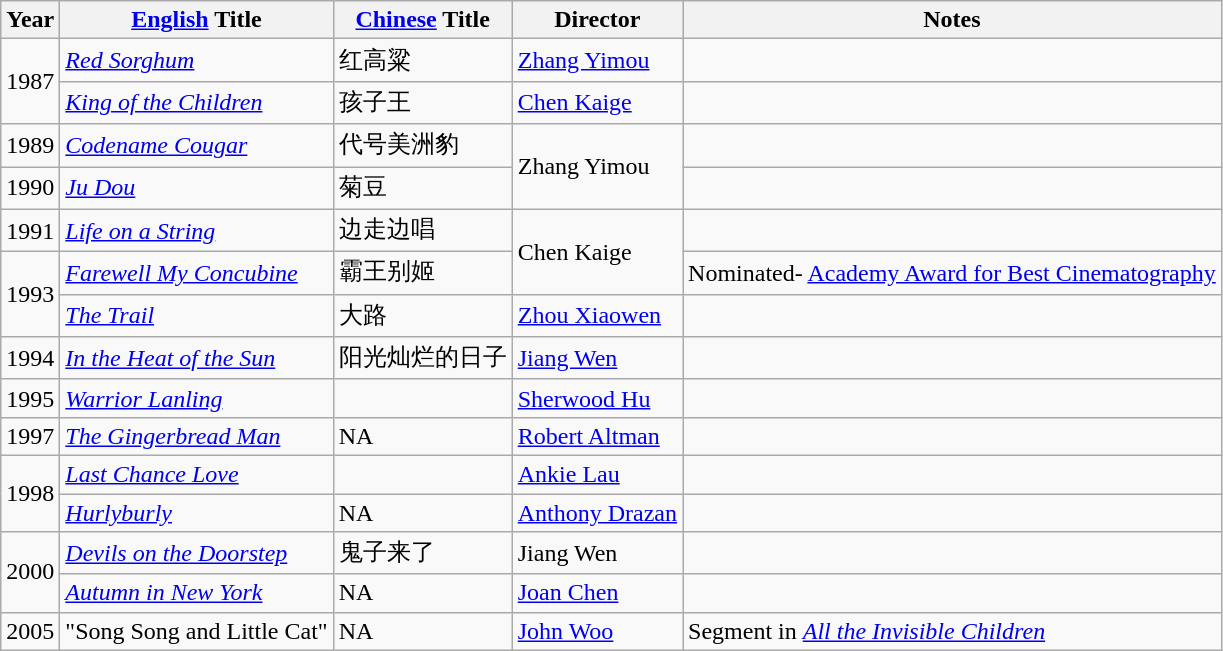<table class="wikitable">
<tr>
<th>Year</th>
<th><a href='#'>English</a> Title</th>
<th><a href='#'>Chinese</a> Title</th>
<th>Director</th>
<th>Notes</th>
</tr>
<tr>
<td rowspan=2>1987</td>
<td><em><a href='#'>Red Sorghum</a></em></td>
<td>红高粱</td>
<td><a href='#'>Zhang Yimou</a></td>
<td></td>
</tr>
<tr>
<td><em><a href='#'>King of the Children</a></em></td>
<td>孩子王</td>
<td><a href='#'>Chen Kaige</a></td>
<td></td>
</tr>
<tr>
<td>1989</td>
<td><em><a href='#'>Codename Cougar</a></em></td>
<td>代号美洲豹</td>
<td rowspan=2>Zhang Yimou</td>
<td></td>
</tr>
<tr>
<td>1990</td>
<td><em><a href='#'>Ju Dou</a></em></td>
<td>菊豆</td>
<td></td>
</tr>
<tr>
<td>1991</td>
<td><em><a href='#'>Life on a String</a></em></td>
<td>边走边唱</td>
<td rowspan=2>Chen Kaige</td>
<td></td>
</tr>
<tr>
<td rowspan=2>1993</td>
<td><em><a href='#'>Farewell My Concubine</a></em></td>
<td>霸王别姬</td>
<td>Nominated- <a href='#'>Academy Award for Best Cinematography</a></td>
</tr>
<tr>
<td><em><a href='#'>The Trail</a></em></td>
<td>大路</td>
<td><a href='#'>Zhou Xiaowen</a></td>
<td></td>
</tr>
<tr>
<td>1994</td>
<td><em><a href='#'>In the Heat of the Sun</a></em></td>
<td>阳光灿烂的日子</td>
<td><a href='#'>Jiang Wen</a></td>
<td></td>
</tr>
<tr>
<td>1995</td>
<td><em><a href='#'>Warrior Lanling</a></em></td>
<td></td>
<td><a href='#'>Sherwood Hu</a></td>
<td></td>
</tr>
<tr>
<td>1997</td>
<td><em><a href='#'>The Gingerbread Man</a></em></td>
<td>NA</td>
<td><a href='#'>Robert Altman</a></td>
<td></td>
</tr>
<tr>
<td rowspan=2>1998</td>
<td><em><a href='#'>Last Chance Love</a></em></td>
<td></td>
<td><a href='#'>Ankie Lau</a></td>
<td></td>
</tr>
<tr>
<td><em><a href='#'>Hurlyburly</a></em></td>
<td>NA</td>
<td><a href='#'>Anthony Drazan</a></td>
<td></td>
</tr>
<tr>
<td rowspan=2>2000</td>
<td><em><a href='#'>Devils on the Doorstep</a></em></td>
<td>鬼子来了</td>
<td>Jiang Wen</td>
<td></td>
</tr>
<tr>
<td><em><a href='#'>Autumn in New York</a></em></td>
<td>NA</td>
<td><a href='#'>Joan Chen</a></td>
<td></td>
</tr>
<tr>
<td>2005</td>
<td>"Song Song and Little Cat"</td>
<td>NA</td>
<td><a href='#'>John Woo</a></td>
<td>Segment in <em><a href='#'>All the Invisible Children</a></em></td>
</tr>
</table>
